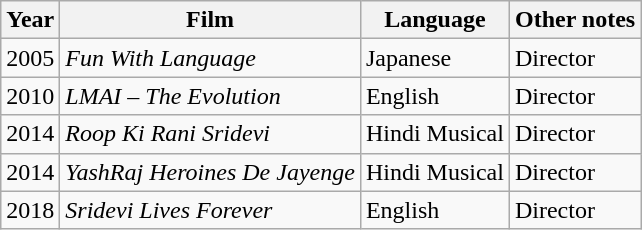<table class="wikitable">
<tr>
<th>Year</th>
<th>Film</th>
<th>Language</th>
<th>Other notes</th>
</tr>
<tr>
<td>2005</td>
<td><em>Fun With Language</em></td>
<td>Japanese</td>
<td>Director</td>
</tr>
<tr>
<td>2010</td>
<td><em>LMAI – The Evolution</em></td>
<td>English</td>
<td>Director</td>
</tr>
<tr>
<td>2014</td>
<td><em>Roop Ki Rani Sridevi</em></td>
<td>Hindi Musical</td>
<td>Director</td>
</tr>
<tr>
<td>2014</td>
<td><em>YashRaj Heroines De Jayenge</em></td>
<td>Hindi Musical</td>
<td>Director</td>
</tr>
<tr>
<td>2018</td>
<td><em>Sridevi Lives Forever</em></td>
<td>English</td>
<td>Director</td>
</tr>
</table>
